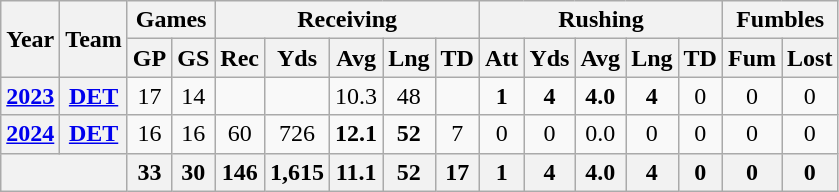<table class=wikitable style="text-align:center;">
<tr>
<th rowspan="2">Year</th>
<th rowspan="2">Team</th>
<th colspan="2">Games</th>
<th colspan="5">Receiving</th>
<th colspan="5">Rushing</th>
<th colspan="2">Fumbles</th>
</tr>
<tr>
<th>GP</th>
<th>GS</th>
<th>Rec</th>
<th>Yds</th>
<th>Avg</th>
<th>Lng</th>
<th>TD</th>
<th>Att</th>
<th>Yds</th>
<th>Avg</th>
<th>Lng</th>
<th>TD</th>
<th>Fum</th>
<th>Lost</th>
</tr>
<tr>
<th><a href='#'>2023</a></th>
<th><a href='#'>DET</a></th>
<td>17</td>
<td>14</td>
<td></td>
<td></td>
<td>10.3</td>
<td>48</td>
<td></td>
<td><strong>1</strong></td>
<td><strong>4</strong></td>
<td><strong>4.0</strong></td>
<td><strong>4</strong></td>
<td>0</td>
<td>0</td>
<td>0</td>
</tr>
<tr>
<th><a href='#'>2024</a></th>
<th><a href='#'>DET</a></th>
<td>16</td>
<td>16</td>
<td>60</td>
<td>726</td>
<td><strong>12.1</strong></td>
<td><strong>52</strong></td>
<td>7</td>
<td>0</td>
<td>0</td>
<td>0.0</td>
<td>0</td>
<td>0</td>
<td>0</td>
<td>0</td>
</tr>
<tr>
<th colspan="2"></th>
<th>33</th>
<th>30</th>
<th>146</th>
<th>1,615</th>
<th>11.1</th>
<th>52</th>
<th>17</th>
<th>1</th>
<th>4</th>
<th>4.0</th>
<th>4</th>
<th>0</th>
<th>0</th>
<th>0</th>
</tr>
</table>
